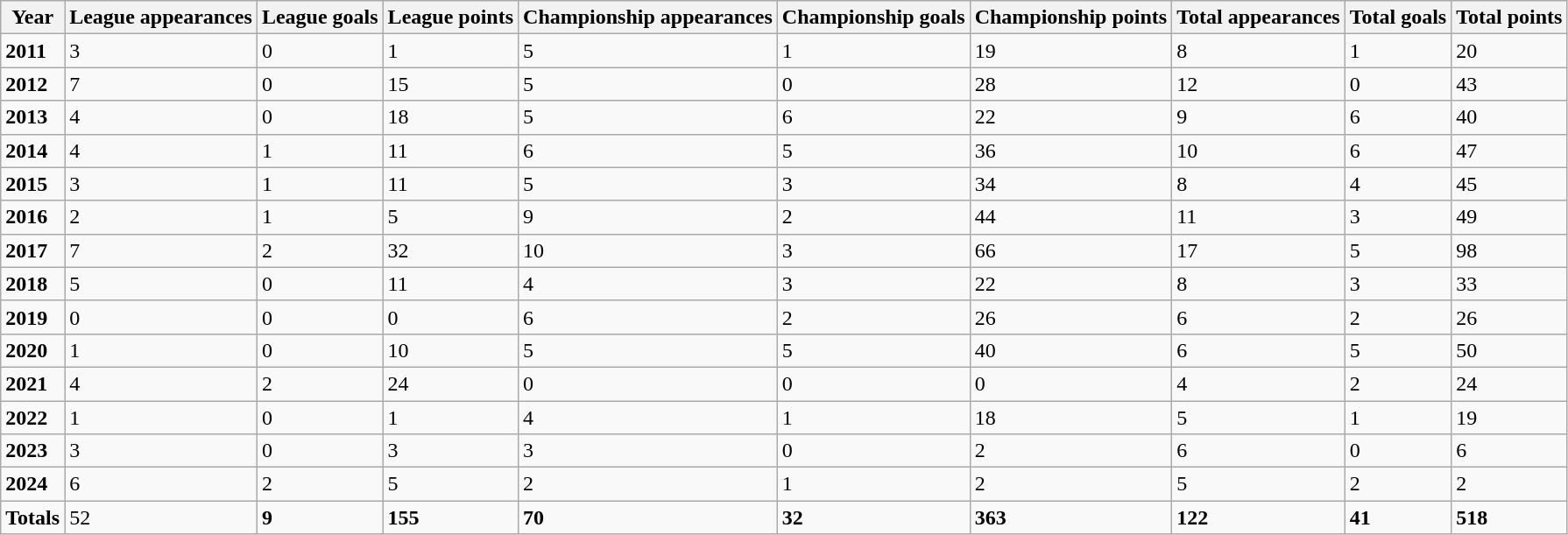<table class="wikitable">
<tr>
<th>Year</th>
<th>League appearances</th>
<th>League goals</th>
<th>League points</th>
<th>Championship appearances</th>
<th>Championship goals</th>
<th>Championship points</th>
<th>Total appearances</th>
<th>Total goals</th>
<th>Total points</th>
</tr>
<tr>
<td><strong>2011</strong></td>
<td>3</td>
<td>0</td>
<td>1</td>
<td>5</td>
<td>1</td>
<td>19</td>
<td>8</td>
<td>1</td>
<td>20</td>
</tr>
<tr>
<td><strong>2012</strong></td>
<td>7</td>
<td>0</td>
<td>15</td>
<td>5</td>
<td>0</td>
<td>28</td>
<td>12</td>
<td>0</td>
<td>43</td>
</tr>
<tr>
<td><strong>2013</strong></td>
<td>4</td>
<td>0</td>
<td>18</td>
<td>5</td>
<td>6</td>
<td>22</td>
<td>9</td>
<td>6</td>
<td>40</td>
</tr>
<tr>
<td><strong>2014</strong></td>
<td>4</td>
<td>1</td>
<td>11</td>
<td>6</td>
<td>5</td>
<td>36</td>
<td>10</td>
<td>6</td>
<td>47</td>
</tr>
<tr>
<td><strong>2015</strong></td>
<td>3</td>
<td>1</td>
<td>11</td>
<td>5</td>
<td>3</td>
<td>34</td>
<td>8</td>
<td>4</td>
<td>45</td>
</tr>
<tr>
<td><strong>2016</strong></td>
<td>2</td>
<td>1</td>
<td>5</td>
<td>9</td>
<td>2</td>
<td>44</td>
<td>11</td>
<td>3</td>
<td>49</td>
</tr>
<tr>
<td><strong>2017</strong></td>
<td>7</td>
<td>2</td>
<td>32</td>
<td>10</td>
<td>3</td>
<td>66</td>
<td>17</td>
<td>5</td>
<td>98</td>
</tr>
<tr>
<td><strong>2018</strong></td>
<td>5</td>
<td>0</td>
<td>11</td>
<td>4</td>
<td>3</td>
<td>22</td>
<td>8</td>
<td>3</td>
<td>33</td>
</tr>
<tr>
<td><strong>2019</strong></td>
<td>0</td>
<td>0</td>
<td>0</td>
<td>6</td>
<td>2</td>
<td>26</td>
<td>6</td>
<td>2</td>
<td>26</td>
</tr>
<tr>
<td><strong>2020</strong></td>
<td>1</td>
<td>0</td>
<td>10</td>
<td>5</td>
<td>5</td>
<td>40</td>
<td>6</td>
<td>5</td>
<td>50</td>
</tr>
<tr>
<td><strong>2021</strong></td>
<td>4</td>
<td>2</td>
<td>24</td>
<td>0</td>
<td>0</td>
<td>0</td>
<td>4</td>
<td>2</td>
<td>24</td>
</tr>
<tr>
<td><strong>2022</strong></td>
<td>1</td>
<td>0</td>
<td>1</td>
<td>4</td>
<td>1</td>
<td>18</td>
<td>5</td>
<td>1</td>
<td>19</td>
</tr>
<tr>
<td><strong>2023</strong></td>
<td>3</td>
<td>0</td>
<td>3</td>
<td>3</td>
<td>0</td>
<td>2</td>
<td>6</td>
<td>0</td>
<td>6</td>
</tr>
<tr>
<td><strong>2024</strong></td>
<td>6</td>
<td>2</td>
<td>5</td>
<td>2</td>
<td>1</td>
<td>2</td>
<td>5</td>
<td>2</td>
<td>2</td>
</tr>
<tr>
<td><strong>Totals</strong></td>
<td>52</td>
<td><strong>9</strong></td>
<td><strong>155</strong></td>
<td><strong>70</strong></td>
<td><strong>32</strong></td>
<td><strong>363</strong></td>
<td><strong>122</strong></td>
<td><strong>41</strong></td>
<td><strong>518</strong></td>
</tr>
</table>
